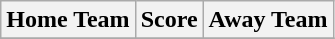<table class="wikitable" style="text-align: center">
<tr>
<th>Home Team</th>
<th>Score</th>
<th>Away Team</th>
</tr>
<tr>
</tr>
</table>
